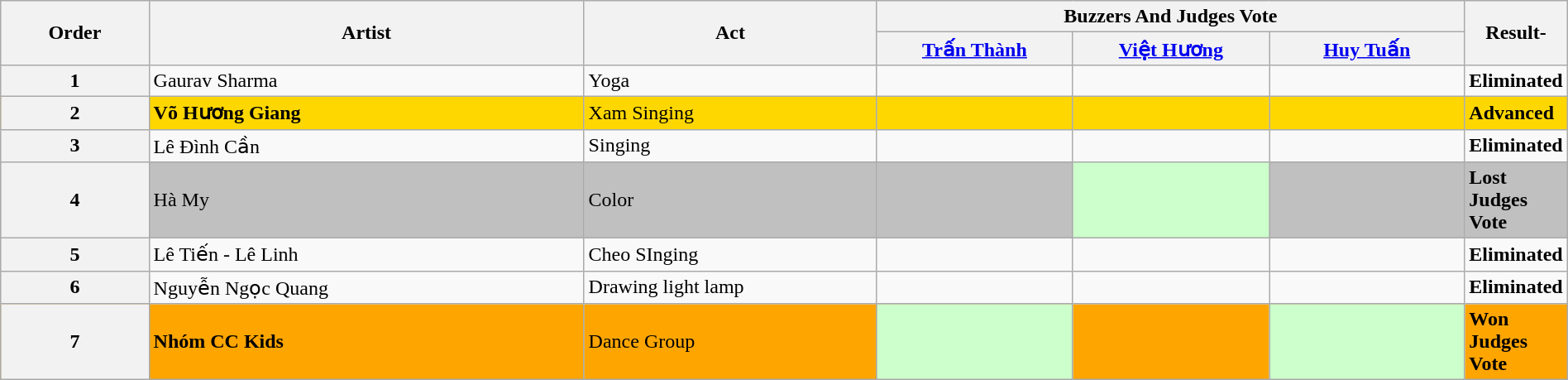<table class="wikitable sortable" style="width:100%;">
<tr>
<th align=center rowspan=2 width=10%>Order</th>
<th rowspan=2 width=30%>Artist</th>
<th rowspan=2 width=20%>Act</th>
<th colspan=3 width=40%>Buzzers And Judges Vote</th>
<th rowspan=2 width=20%>Result-</th>
</tr>
<tr>
<th width=80><a href='#'>Trấn Thành</a></th>
<th width=80><a href='#'>Việt Hương</a></th>
<th width=80><a href='#'>Huy Tuấn</a></th>
</tr>
<tr>
<th>1</th>
<td>Gaurav Sharma</td>
<td>Yoga</td>
<td></td>
<td></td>
<td></td>
<td><strong>Eliminated</strong></td>
</tr>
<tr bgcolor=gold>
<th>2</th>
<td><strong>Võ Hương Giang</strong></td>
<td>Xam Singing</td>
<td></td>
<td></td>
<td></td>
<td><strong>Advanced</strong></td>
</tr>
<tr>
<th>3</th>
<td>Lê Đình Cần</td>
<td>Singing</td>
<td></td>
<td></td>
<td></td>
<td><strong>Eliminated</strong></td>
</tr>
<tr bgcolor=silver>
<th>4</th>
<td>Hà My</td>
<td>Color</td>
<td></td>
<td align=center bgcolor="#cfc"></td>
<td></td>
<td><strong>Lost Judges Vote</strong></td>
</tr>
<tr>
<th>5</th>
<td>Lê Tiến - Lê Linh</td>
<td>Cheo SInging</td>
<td></td>
<td></td>
<td></td>
<td><strong>Eliminated</strong></td>
</tr>
<tr>
<th>6</th>
<td>Nguyễn Ngọc Quang</td>
<td>Drawing light lamp</td>
<td></td>
<td></td>
<td></td>
<td><strong>Eliminated</strong></td>
</tr>
<tr bgcolor="orange">
<th>7</th>
<td><strong>Nhóm CC Kids</strong></td>
<td>Dance Group</td>
<td align=center bgcolor="#cfc"></td>
<td></td>
<td align=center bgcolor="#cfc"></td>
<td><strong>Won Judges Vote</strong></td>
</tr>
</table>
